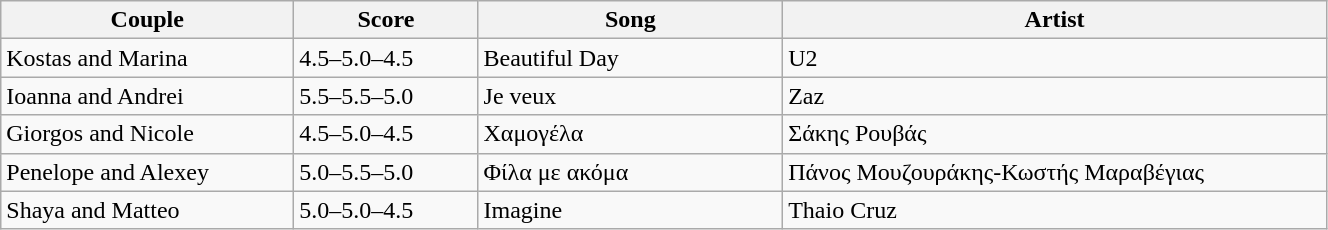<table class="wikitable" style="width:70%;">
<tr>
<th style="width:5%;">Couple</th>
<th style="width:3%;">Score</th>
<th style="width:5%;">Song</th>
<th style="width:10%;">Artist</th>
</tr>
<tr>
<td>Kostas and Marina</td>
<td>4.5–5.0–4.5</td>
<td>Beautiful Day</td>
<td>U2</td>
</tr>
<tr>
<td>Ioanna and Andrei</td>
<td>5.5–5.5–5.0</td>
<td>Je veux</td>
<td>Zaz</td>
</tr>
<tr>
<td>Giorgos and Nicole</td>
<td>4.5–5.0–4.5</td>
<td>Χαμογέλα</td>
<td>Σάκης Ρουβάς</td>
</tr>
<tr>
<td>Penelope and Alexey</td>
<td>5.0–5.5–5.0</td>
<td>Φίλα με ακόμα</td>
<td>Πάνος Μουζουράκης-Κωστής Μαραβέγιας</td>
</tr>
<tr>
<td>Shaya and Matteo</td>
<td>5.0–5.0–4.5</td>
<td>Imagine</td>
<td>Thaio Cruz</td>
</tr>
</table>
